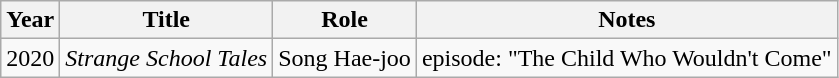<table class="wikitable">
<tr>
<th>Year</th>
<th>Title</th>
<th>Role</th>
<th>Notes</th>
</tr>
<tr>
<td>2020</td>
<td><em>Strange School Tales</em></td>
<td>Song Hae-joo</td>
<td>episode: "The Child Who Wouldn't Come"</td>
</tr>
</table>
